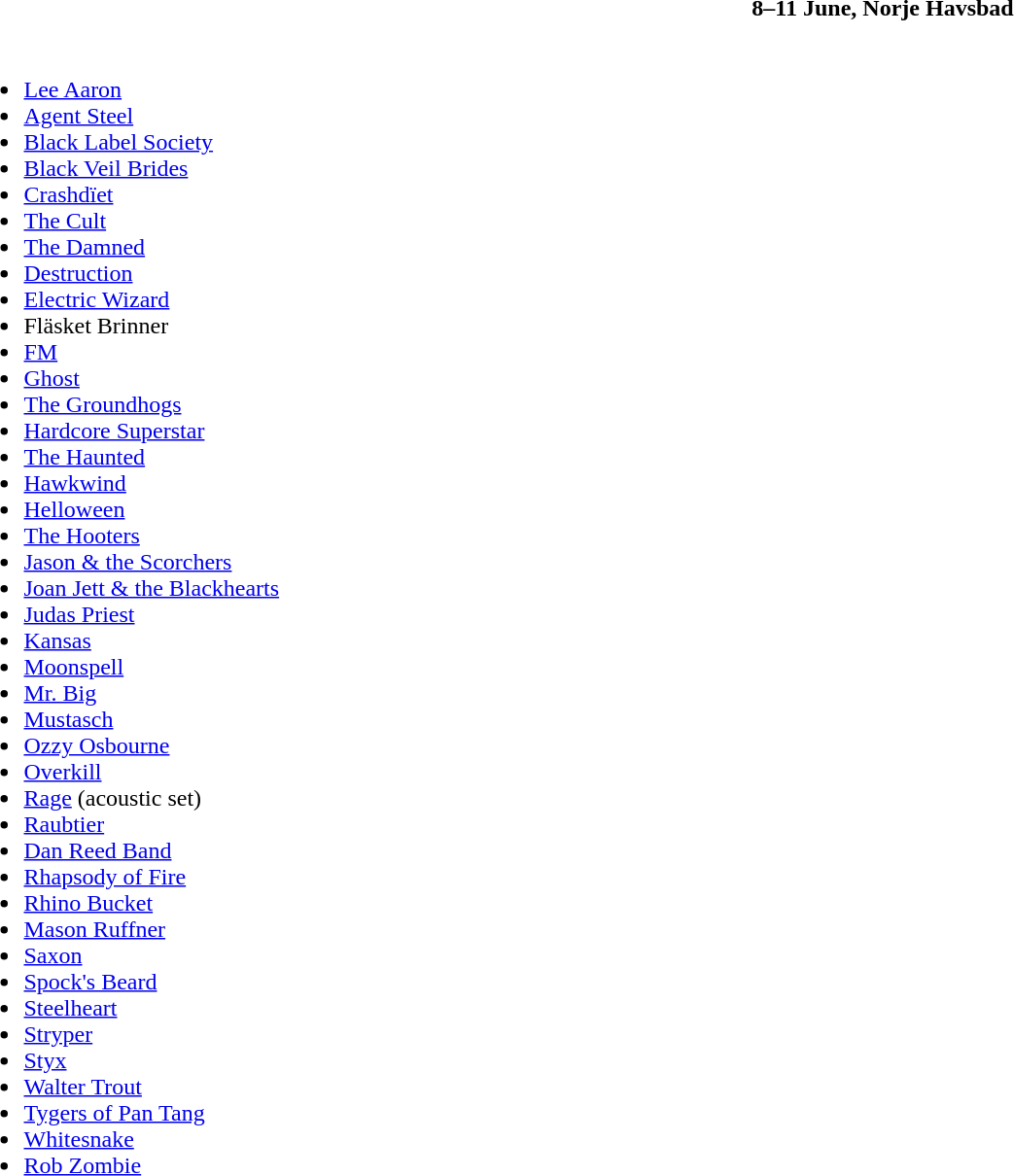<table class="toccolours collapsible expanded" style="width:100%;">
<tr>
<th>8–11 June, Norje Havsbad</th>
</tr>
<tr>
<td><br><ul><li><a href='#'>Lee Aaron</a></li><li><a href='#'>Agent Steel</a></li><li><a href='#'>Black Label Society</a></li><li><a href='#'>Black Veil Brides</a></li><li><a href='#'>Crashdïet</a></li><li><a href='#'>The Cult</a></li><li><a href='#'>The Damned</a></li><li><a href='#'>Destruction</a></li><li><a href='#'>Electric Wizard</a></li><li>Fläsket Brinner</li><li><a href='#'>FM</a></li><li><a href='#'>Ghost</a></li><li><a href='#'>The Groundhogs</a></li><li><a href='#'>Hardcore Superstar</a></li><li><a href='#'>The Haunted</a></li><li><a href='#'>Hawkwind</a></li><li><a href='#'>Helloween</a></li><li><a href='#'>The Hooters</a></li><li><a href='#'>Jason & the Scorchers</a></li><li><a href='#'>Joan Jett & the Blackhearts</a></li><li><a href='#'>Judas Priest</a></li><li><a href='#'>Kansas</a></li><li><a href='#'>Moonspell</a></li><li><a href='#'>Mr. Big</a></li><li><a href='#'>Mustasch</a></li><li><a href='#'>Ozzy Osbourne</a></li><li><a href='#'>Overkill</a></li><li><a href='#'>Rage</a> (acoustic set)</li><li><a href='#'>Raubtier</a></li><li><a href='#'>Dan Reed Band</a></li><li><a href='#'>Rhapsody of Fire</a></li><li><a href='#'>Rhino Bucket</a></li><li><a href='#'>Mason Ruffner</a></li><li><a href='#'>Saxon</a></li><li><a href='#'>Spock's Beard</a></li><li><a href='#'>Steelheart</a></li><li><a href='#'>Stryper</a></li><li><a href='#'>Styx</a></li><li><a href='#'>Walter Trout</a></li><li><a href='#'>Tygers of Pan Tang</a></li><li><a href='#'>Whitesnake</a></li><li><a href='#'>Rob Zombie</a></li></ul></td>
</tr>
</table>
